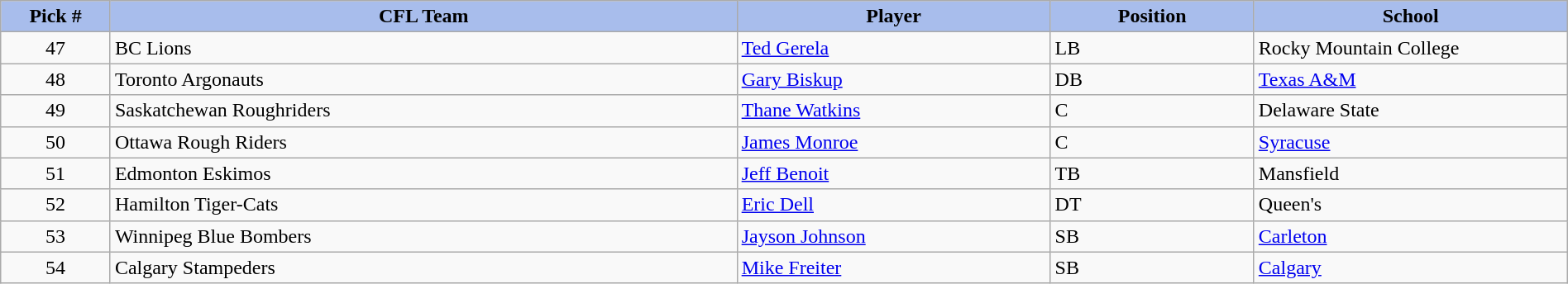<table class="wikitable" style="width: 100%">
<tr>
<th style="background:#A8BDEC;" width=7%>Pick #</th>
<th width=40% style="background:#A8BDEC;">CFL Team</th>
<th width=20% style="background:#A8BDEC;">Player</th>
<th width=13% style="background:#A8BDEC;">Position</th>
<th width=20% style="background:#A8BDEC;">School</th>
</tr>
<tr>
<td align=center>47</td>
<td>BC Lions</td>
<td><a href='#'>Ted Gerela</a></td>
<td>LB</td>
<td>Rocky Mountain College</td>
</tr>
<tr>
<td align=center>48</td>
<td>Toronto Argonauts</td>
<td><a href='#'>Gary Biskup</a></td>
<td>DB</td>
<td><a href='#'>Texas A&M</a></td>
</tr>
<tr>
<td align=center>49</td>
<td>Saskatchewan Roughriders</td>
<td><a href='#'>Thane Watkins</a></td>
<td>C</td>
<td>Delaware State</td>
</tr>
<tr>
<td align=center>50</td>
<td>Ottawa Rough Riders</td>
<td><a href='#'>James Monroe</a></td>
<td>C</td>
<td><a href='#'>Syracuse</a></td>
</tr>
<tr>
<td align=center>51</td>
<td>Edmonton Eskimos</td>
<td><a href='#'>Jeff Benoit</a></td>
<td>TB</td>
<td>Mansfield</td>
</tr>
<tr>
<td align=center>52</td>
<td>Hamilton Tiger-Cats</td>
<td><a href='#'>Eric Dell</a></td>
<td>DT</td>
<td>Queen's</td>
</tr>
<tr>
<td align=center>53</td>
<td>Winnipeg Blue Bombers</td>
<td><a href='#'>Jayson Johnson</a></td>
<td>SB</td>
<td><a href='#'>Carleton</a></td>
</tr>
<tr>
<td align=center>54</td>
<td>Calgary Stampeders</td>
<td><a href='#'>Mike Freiter</a></td>
<td>SB</td>
<td><a href='#'>Calgary</a></td>
</tr>
</table>
